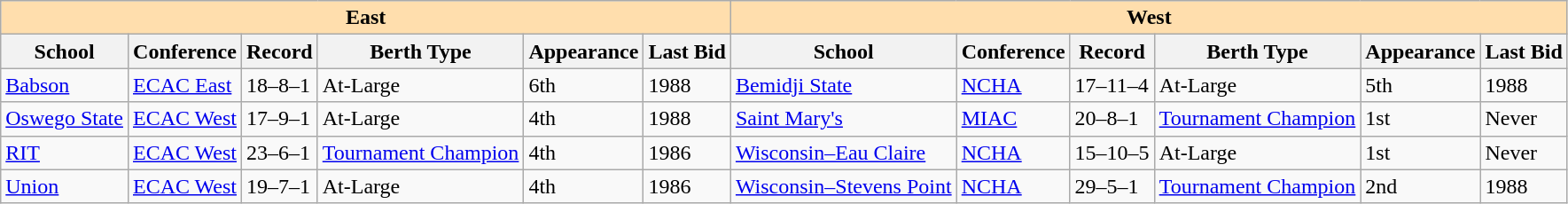<table class="wikitable">
<tr>
<th colspan="6" style="background:#ffdead;">East</th>
<th colspan="6" style="background:#ffdead;">West</th>
</tr>
<tr>
<th>School</th>
<th>Conference</th>
<th>Record</th>
<th>Berth Type</th>
<th>Appearance</th>
<th>Last Bid</th>
<th>School</th>
<th>Conference</th>
<th>Record</th>
<th>Berth Type</th>
<th>Appearance</th>
<th>Last Bid</th>
</tr>
<tr>
<td><a href='#'>Babson</a></td>
<td><a href='#'>ECAC East</a></td>
<td>18–8–1</td>
<td>At-Large</td>
<td>6th</td>
<td>1988</td>
<td><a href='#'>Bemidji State</a></td>
<td><a href='#'>NCHA</a></td>
<td>17–11–4</td>
<td>At-Large</td>
<td>5th</td>
<td>1988</td>
</tr>
<tr>
<td><a href='#'>Oswego State</a></td>
<td><a href='#'>ECAC West</a></td>
<td>17–9–1</td>
<td>At-Large</td>
<td>4th</td>
<td>1988</td>
<td><a href='#'>Saint Mary's</a></td>
<td><a href='#'>MIAC</a></td>
<td>20–8–1</td>
<td><a href='#'>Tournament Champion</a></td>
<td>1st</td>
<td>Never</td>
</tr>
<tr>
<td><a href='#'>RIT</a></td>
<td><a href='#'>ECAC West</a></td>
<td>23–6–1</td>
<td><a href='#'>Tournament Champion</a></td>
<td>4th</td>
<td>1986</td>
<td><a href='#'>Wisconsin–Eau Claire</a></td>
<td><a href='#'>NCHA</a></td>
<td>15–10–5</td>
<td>At-Large</td>
<td>1st</td>
<td>Never</td>
</tr>
<tr>
<td><a href='#'>Union</a></td>
<td><a href='#'>ECAC West</a></td>
<td>19–7–1</td>
<td>At-Large</td>
<td>4th</td>
<td>1986</td>
<td><a href='#'>Wisconsin–Stevens Point</a></td>
<td><a href='#'>NCHA</a></td>
<td>29–5–1</td>
<td><a href='#'>Tournament Champion</a></td>
<td>2nd</td>
<td>1988</td>
</tr>
</table>
